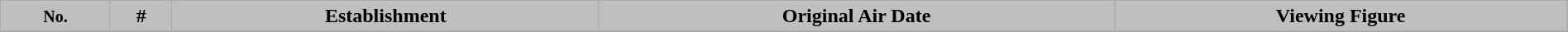<table class="wikitable plainrowheaders" style="width:100%; margin:auto;">
<tr>
<th style="background:#BFBFBF;"><small>No.</small></th>
<th style="background:#BFBFBF;">#</th>
<th style="background:#BFBFBF;">Establishment</th>
<th style="background:#BFBFBF;">Original Air Date</th>
<th style="background:#BFBFBF;">Viewing Figure</th>
</tr>
<tr>
</tr>
</table>
